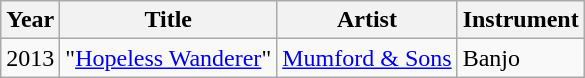<table class="wikitable">
<tr>
<th>Year</th>
<th>Title</th>
<th>Artist</th>
<th>Instrument</th>
</tr>
<tr>
<td>2013</td>
<td>"<a href='#'>Hopeless Wanderer</a>"</td>
<td><a href='#'>Mumford & Sons</a></td>
<td>Banjo</td>
</tr>
</table>
